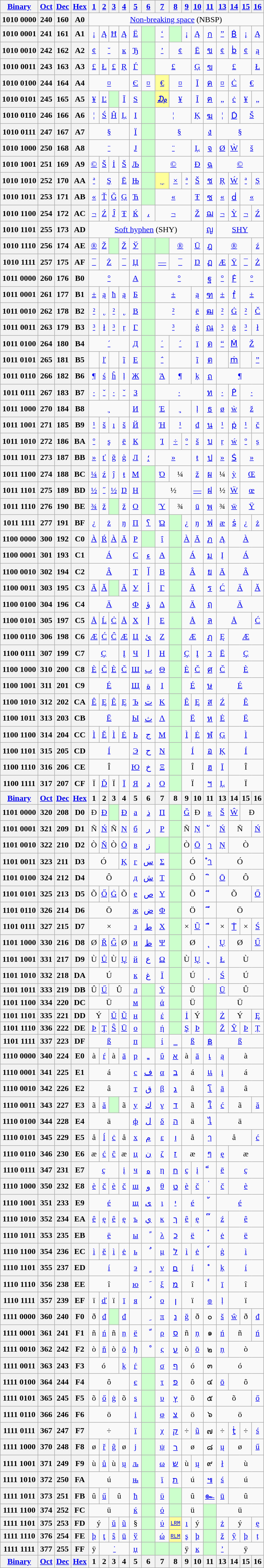<table class="wikitable" style="text-align:center;">
<tr>
<th><a href='#'>Binary</a></th>
<th><a href='#'>Oct</a></th>
<th><a href='#'>Dec</a></th>
<th><a href='#'>Hex</a></th>
<th><a href='#'>1</a></th>
<th><a href='#'>2</a></th>
<th><a href='#'>3</a></th>
<th><a href='#'>4</a></th>
<th><a href='#'>5</a></th>
<th><a href='#'>6</a></th>
<th><a href='#'>7</a></th>
<th><a href='#'>8</a></th>
<th><a href='#'>9</a></th>
<th><a href='#'>10</a></th>
<th><a href='#'>11</a></th>
<th><a href='#'>13</a></th>
<th><a href='#'>14</a></th>
<th><a href='#'>15</a></th>
<th><a href='#'>16</a></th>
</tr>
<tr>
<th>1010 0000</th>
<th>240</th>
<th>160</th>
<th>A0</th>
<td colspan="16"><a href='#'>Non-breaking space</a> (NBSP)</td>
</tr>
<tr>
<th>1010 0001</th>
<th>241</th>
<th>161</th>
<th>A1</th>
<td><a href='#'>¡</a></td>
<td><a href='#'>Ą</a></td>
<td><a href='#'>Ħ</a></td>
<td><a href='#'>Ą</a></td>
<td><a href='#'>Ё</a></td>
<td style="background-color:#ccffcc;"> </td>
<td><a href='#'>‘</a></td>
<td style="background-color:#ccffcc;"> </td>
<td><a href='#'>¡</a></td>
<td><a href='#'>Ą</a></td>
<td><a href='#'>ก</a></td>
<td><a href='#'>”</a></td>
<td><a href='#'>Ḃ</a></td>
<td><a href='#'>¡</a></td>
<td><a href='#'>Ą</a></td>
</tr>
<tr>
<th>1010 0010</th>
<th>242</th>
<th>162</th>
<th>A2</th>
<td><a href='#'>¢</a></td>
<td colspan="2"><a href='#'>˘</a></td>
<td><a href='#'>ĸ</a></td>
<td><a href='#'>Ђ</a></td>
<td style="background-color:#ccffcc;"> </td>
<td><a href='#'>’</a></td>
<td colspan="2"><a href='#'>¢</a></td>
<td><a href='#'>Ē</a></td>
<td><a href='#'>ข</a></td>
<td><a href='#'>¢</a></td>
<td><a href='#'>ḃ</a></td>
<td><a href='#'>¢</a></td>
<td><a href='#'>ą</a></td>
</tr>
<tr>
<th>1010 0011</th>
<th>243</th>
<th>163</th>
<th>A3</th>
<td><a href='#'>£</a></td>
<td><a href='#'>Ł</a></td>
<td><a href='#'>£</a></td>
<td><a href='#'>Ŗ</a></td>
<td><a href='#'>Ѓ</a></td>
<td style="background-color:#ccffcc;"> </td>
<td colspan="3"><a href='#'>£</a></td>
<td><a href='#'>Ģ</a></td>
<td><a href='#'>ฃ</a></td>
<td colspan="3"><a href='#'>£</a></td>
<td><a href='#'>Ł</a></td>
</tr>
<tr>
<th>1010 0100</th>
<th>244</th>
<th>164</th>
<th>A4</th>
<td colspan="4"><a href='#'>¤</a></td>
<td><a href='#'>Є</a></td>
<td><a href='#'>¤</a></td>
<td style="background-color:#ffff99;"><a href='#'>€</a></td>
<td colspan="2"><a href='#'>¤</a></td>
<td><a href='#'>Ī</a></td>
<td><a href='#'>ค</a></td>
<td><a href='#'>¤</a></td>
<td><a href='#'>Ċ</a></td>
<td colspan="2"><a href='#'>€</a></td>
</tr>
<tr>
<th>1010 0101</th>
<th>245</th>
<th>165</th>
<th>A5</th>
<td><a href='#'>¥</a></td>
<td><a href='#'>Ľ</a></td>
<td style="background-color:#ccffcc;"> </td>
<td><a href='#'>Ĩ</a></td>
<td><a href='#'>Ѕ</a></td>
<td style="background-color:#ccffcc;"> </td>
<td style="background-color:#ffff99;"><a href='#'>₯</a></td>
<td colspan="2"><a href='#'>¥</a></td>
<td><a href='#'>Ĩ</a></td>
<td><a href='#'>ฅ</a></td>
<td><a href='#'>„</a></td>
<td><a href='#'>ċ</a></td>
<td><a href='#'>¥</a></td>
<td><a href='#'>„</a></td>
</tr>
<tr>
<th>1010 0110</th>
<th>246</th>
<th>166</th>
<th>A6</th>
<td><a href='#'>¦</a></td>
<td><a href='#'>Ś</a></td>
<td><a href='#'>Ĥ</a></td>
<td><a href='#'>Ļ</a></td>
<td><a href='#'>І</a></td>
<td style="background-color:#ccffcc;"> </td>
<td colspan="3"><a href='#'>¦</a></td>
<td><a href='#'>Ķ</a></td>
<td><a href='#'>ฆ</a></td>
<td><a href='#'>¦</a></td>
<td><a href='#'>Ḋ</a></td>
<td colspan="2"><a href='#'>Š</a></td>
</tr>
<tr>
<th>1010 0111</th>
<th>247</th>
<th>167</th>
<th>A7</th>
<td colspan="4"><a href='#'>§</a></td>
<td><a href='#'>Ї</a></td>
<td style="background-color:#ccffcc;"> </td>
<td colspan="4"><a href='#'>§</a></td>
<td><a href='#'>ง</a></td>
<td colspan="4"><a href='#'>§</a></td>
</tr>
<tr>
<th>1010 1000</th>
<th>250</th>
<th>168</th>
<th>A8</th>
<td colspan="4"><a href='#'>¨</a></td>
<td><a href='#'>Ј</a></td>
<td style="background-color:#ccffcc;"> </td>
<td colspan="3"><a href='#'>¨</a></td>
<td><a href='#'>Ļ</a></td>
<td><a href='#'>จ</a></td>
<td><a href='#'>Ø</a></td>
<td><a href='#'>Ẁ</a></td>
<td colspan="2"><a href='#'>š</a></td>
</tr>
<tr>
<th>1010 1001</th>
<th>251</th>
<th>169</th>
<th>A9</th>
<td><a href='#'>©</a></td>
<td><a href='#'>Š</a></td>
<td><a href='#'>İ</a></td>
<td><a href='#'>Š</a></td>
<td><a href='#'>Љ</a></td>
<td style="background-color:#ccffcc;"> </td>
<td colspan="3"><a href='#'>©</a></td>
<td><a href='#'>Đ</a></td>
<td><a href='#'>ฉ</a></td>
<td colspan="4"><a href='#'>©</a></td>
</tr>
<tr>
<th>1010 1010</th>
<th>252</th>
<th>170</th>
<th>AA</th>
<td><a href='#'>ª</a></td>
<td colspan="2"><a href='#'>Ş</a></td>
<td><a href='#'>Ē</a></td>
<td><a href='#'>Њ</a></td>
<td style="background-color:#ccffcc;"> </td>
<td style="background-color:#ffff99;"><a href='#'>ͺ</a></td>
<td><a href='#'>×</a></td>
<td><a href='#'>ª</a></td>
<td><a href='#'>Š</a></td>
<td><a href='#'>ช</a></td>
<td><a href='#'>Ŗ</a></td>
<td><a href='#'>Ẃ</a></td>
<td><a href='#'>ª</a></td>
<td><a href='#'>Ș</a></td>
</tr>
<tr>
<th>1010 1011</th>
<th>253</th>
<th>171</th>
<th>AB</th>
<td><a href='#'>«</a></td>
<td><a href='#'>Ť</a></td>
<td><a href='#'>Ğ</a></td>
<td><a href='#'>Ģ</a></td>
<td><a href='#'>Ћ</a></td>
<td style="background-color:#ccffcc;"> </td>
<td colspan="3"><a href='#'>«</a></td>
<td><a href='#'>Ŧ</a></td>
<td><a href='#'>ซ</a></td>
<td><a href='#'>«</a></td>
<td><a href='#'>ḋ</a></td>
<td colspan="2"><a href='#'>«</a></td>
</tr>
<tr>
<th>1010 1100</th>
<th>254</th>
<th>172</th>
<th>AC</th>
<td><a href='#'>¬</a></td>
<td><a href='#'>Ź</a></td>
<td><a href='#'>Ĵ</a></td>
<td><a href='#'>Ŧ</a></td>
<td><a href='#'>Ќ</a></td>
<td><a href='#'>،</a></td>
<td colspan="3"><a href='#'>¬</a></td>
<td><a href='#'>Ž</a></td>
<td><a href='#'>ฌ</a></td>
<td><a href='#'>¬</a></td>
<td><a href='#'>Ỳ</a></td>
<td><a href='#'>¬</a></td>
<td><a href='#'>Ź</a></td>
</tr>
<tr>
<th>1010 1101</th>
<th>255</th>
<th>173</th>
<th>AD</th>
<td colspan=10 align=center><a href='#'>Soft hyphen</a> (SHY)</td>
<td><a href='#'>ญ</a></td>
<td colspan=4 align=center><a href='#'>SHY</a></td>
</tr>
<tr>
<th>1010 1110</th>
<th>256</th>
<th>174</th>
<th>AE</th>
<td><a href='#'>®</a></td>
<td><a href='#'>Ž</a></td>
<td style="background-color:#ccffcc;"> </td>
<td><a href='#'>Ž</a></td>
<td><a href='#'>Ў</a></td>
<td style="background-color:#ccffcc;"> </td>
<td style="background-color:#ccffcc;"> </td>
<td colspan="2"><a href='#'>®</a></td>
<td><a href='#'>Ū</a></td>
<td><a href='#'>ฎ</a></td>
<td colspan="3"><a href='#'>®</a></td>
<td><a href='#'>ź</a></td>
</tr>
<tr>
<th>1010 1111</th>
<th>257</th>
<th>175</th>
<th>AF</th>
<td><a href='#'>¯</a></td>
<td colspan="2"><a href='#'>Ż</a></td>
<td><a href='#'>¯</a></td>
<td><a href='#'>Џ</a></td>
<td style="background-color:#ccffcc;"> </td>
<td><a href='#'>―</a></td>
<td colspan="2"><a href='#'>¯</a></td>
<td><a href='#'>Ŋ</a></td>
<td><a href='#'>ฏ</a></td>
<td><a href='#'>Æ</a></td>
<td><a href='#'>Ÿ</a></td>
<td><a href='#'>¯</a></td>
<td><a href='#'>Ż</a></td>
</tr>
<tr>
<th>1011 0000</th>
<th>260</th>
<th>176</th>
<th>B0</th>
<td colspan="4"><a href='#'>°</a></td>
<td><a href='#'>А</a></td>
<td style="background-color:#ccffcc;"> </td>
<td colspan="4"><a href='#'>°</a></td>
<td><a href='#'>ฐ</a></td>
<td><a href='#'>°</a></td>
<td><a href='#'>Ḟ</a></td>
<td colspan="2"><a href='#'>°</a></td>
</tr>
<tr>
<th>1011 0001</th>
<th>261</th>
<th>177</th>
<th>B1</th>
<td><a href='#'>±</a></td>
<td><a href='#'>ą</a></td>
<td><a href='#'>ħ</a></td>
<td><a href='#'>ą</a></td>
<td><a href='#'>Б</a></td>
<td style="background-color:#ccffcc;"> </td>
<td colspan="3"><a href='#'>±</a></td>
<td><a href='#'>ą</a></td>
<td><a href='#'>ฑ</a></td>
<td><a href='#'>±</a></td>
<td><a href='#'>ḟ</a></td>
<td colspan="2"><a href='#'>±</a></td>
</tr>
<tr>
<th>1011 0010</th>
<th>262</th>
<th>178</th>
<th>B2</th>
<td><a href='#'>²</a></td>
<td><a href='#'>˛</a></td>
<td><a href='#'>²</a></td>
<td><a href='#'>˛</a></td>
<td><a href='#'>В</a></td>
<td style="background-color:#ccffcc;"> </td>
<td colspan="3"><a href='#'>²</a></td>
<td><a href='#'>ē</a></td>
<td><a href='#'>ฒ</a></td>
<td><a href='#'>²</a></td>
<td><a href='#'>Ġ</a></td>
<td><a href='#'>²</a></td>
<td><a href='#'>Č</a></td>
</tr>
<tr>
<th>1011 0011</th>
<th>263</th>
<th>179</th>
<th>B3</th>
<td><a href='#'>³</a></td>
<td><a href='#'>ł</a></td>
<td><a href='#'>³</a></td>
<td><a href='#'>ŗ</a></td>
<td><a href='#'>Г</a></td>
<td style="background-color:#ccffcc;"> </td>
<td colspan="3"><a href='#'>³</a></td>
<td><a href='#'>ģ</a></td>
<td><a href='#'>ณ</a></td>
<td><a href='#'>³</a></td>
<td><a href='#'>ġ</a></td>
<td><a href='#'>³</a></td>
<td><a href='#'>ł</a></td>
</tr>
<tr>
<th>1011 0100</th>
<th>264</th>
<th>180</th>
<th>B4</th>
<td colspan="4"><a href='#'>´</a></td>
<td><a href='#'>Д</a></td>
<td style="background-color:#ccffcc;"> </td>
<td><a href='#'>΄</a></td>
<td colspan="2"><a href='#'>´</a></td>
<td><a href='#'>ī</a></td>
<td><a href='#'>ด</a></td>
<td><a href='#'>“</a></td>
<td><a href='#'>Ṁ</a></td>
<td colspan="2"><a href='#'>Ž</a></td>
</tr>
<tr>
<th>1011 0101</th>
<th>265</th>
<th>181</th>
<th>B5</th>
<td></td>
<td><a href='#'>ľ</a></td>
<td></td>
<td><a href='#'>ĩ</a></td>
<td><a href='#'>Е</a></td>
<td style="background-color:#ccffcc;"> </td>
<td><a href='#'>΅</a></td>
<td colspan="2"></td>
<td><a href='#'>ĩ</a></td>
<td><a href='#'>ต</a></td>
<td></td>
<td><a href='#'>ṁ</a></td>
<td></td>
<td><a href='#'>”</a></td>
</tr>
<tr>
<th>1011 0110</th>
<th>266</th>
<th>182</th>
<th>B6</th>
<td><a href='#'>¶</a></td>
<td><a href='#'>ś</a></td>
<td><a href='#'>ĥ</a></td>
<td><a href='#'>ļ</a></td>
<td><a href='#'>Ж</a></td>
<td style="background-color:#ccffcc;"> </td>
<td><a href='#'>Ά</a></td>
<td colspan="2"><a href='#'>¶</a></td>
<td><a href='#'>ķ</a></td>
<td><a href='#'>ถ</a></td>
<td colspan="4"><a href='#'>¶</a></td>
</tr>
<tr>
<th>1011 0111</th>
<th>267</th>
<th>183</th>
<th>B7</th>
<td><a href='#'>·</a></td>
<td><a href='#'>ˇ</a></td>
<td><a href='#'>·</a></td>
<td><a href='#'>ˇ</a></td>
<td><a href='#'>З</a></td>
<td style="background-color:#ccffcc;"> </td>
<td colspan="4"><a href='#'>·</a></td>
<td><a href='#'>ท</a></td>
<td><a href='#'>·</a></td>
<td><a href='#'>Ṗ</a></td>
<td colspan="2"><a href='#'>·</a></td>
</tr>
<tr>
<th>1011 1000</th>
<th>270</th>
<th>184</th>
<th>B8</th>
<td colspan="4"><a href='#'>¸</a></td>
<td><a href='#'>И</a></td>
<td style="background-color:#ccffcc;"> </td>
<td><a href='#'>Έ</a></td>
<td colspan="2"><a href='#'>¸</a></td>
<td><a href='#'>ļ</a></td>
<td><a href='#'>ธ</a></td>
<td><a href='#'>ø</a></td>
<td><a href='#'>ẁ</a></td>
<td colspan="2"><a href='#'>ž</a></td>
</tr>
<tr>
<th>1011 1001</th>
<th>271</th>
<th>185</th>
<th>B9</th>
<td><a href='#'>¹</a></td>
<td><a href='#'>š</a></td>
<td><a href='#'>ı</a></td>
<td><a href='#'>š</a></td>
<td><a href='#'>Й</a></td>
<td style="background-color:#ccffcc;"> </td>
<td><a href='#'>Ή</a></td>
<td colspan="2"><a href='#'>¹</a></td>
<td><a href='#'>đ</a></td>
<td><a href='#'>น</a></td>
<td><a href='#'>¹</a></td>
<td><a href='#'>ṗ</a></td>
<td><a href='#'>¹</a></td>
<td><a href='#'>č</a></td>
</tr>
<tr>
<th>1011 1010</th>
<th>272</th>
<th>186</th>
<th>BA</th>
<td><a href='#'>º</a></td>
<td colspan="2"><a href='#'>ş</a></td>
<td><a href='#'>ē</a></td>
<td><a href='#'>К</a></td>
<td style="background-color:#ccffcc;"> </td>
<td><a href='#'>Ί</a></td>
<td><a href='#'>÷</a></td>
<td><a href='#'>º</a></td>
<td><a href='#'>š</a></td>
<td><a href='#'>บ</a></td>
<td><a href='#'>ŗ</a></td>
<td><a href='#'>ẃ</a></td>
<td><a href='#'>º</a></td>
<td><a href='#'>ș</a></td>
</tr>
<tr>
<th>1011 1011</th>
<th>273</th>
<th>187</th>
<th>BB</th>
<td><a href='#'>»</a></td>
<td><a href='#'>ť</a></td>
<td><a href='#'>ğ</a></td>
<td><a href='#'>ģ</a></td>
<td><a href='#'>Л</a></td>
<td><a href='#'>؛</a></td>
<td colspan="3"><a href='#'>»</a></td>
<td><a href='#'>ŧ</a></td>
<td><a href='#'>ป</a></td>
<td><a href='#'>»</a></td>
<td><a href='#'>Ṡ</a></td>
<td colspan="2"><a href='#'>»</a></td>
</tr>
<tr>
<th>1011 1100</th>
<th>274</th>
<th>188</th>
<th>BC</th>
<td><a href='#'>¼</a></td>
<td><a href='#'>ź</a></td>
<td><a href='#'>ĵ</a></td>
<td><a href='#'>ŧ</a></td>
<td><a href='#'>М</a></td>
<td style="background-color:#ccffcc;"> </td>
<td><a href='#'>Ό</a></td>
<td colspan="2">¼</td>
<td><a href='#'>ž</a></td>
<td><a href='#'>ผ</a></td>
<td>¼</td>
<td><a href='#'>ỳ</a></td>
<td colspan="2"><a href='#'>Œ</a></td>
</tr>
<tr>
<th>1011 1101</th>
<th>275</th>
<th>189</th>
<th>BD</th>
<td><a href='#'>½</a></td>
<td><a href='#'>˝</a></td>
<td><a href='#'>½</a></td>
<td><a href='#'>Ŋ</a></td>
<td><a href='#'>Н</a></td>
<td style="background-color:#ccffcc;"> </td>
<td colspan="3">½</td>
<td><a href='#'>―</a></td>
<td><a href='#'>ฝ</a></td>
<td>½</td>
<td><a href='#'>Ẅ</a></td>
<td colspan="2"><a href='#'>œ</a></td>
</tr>
<tr>
<th>1011 1110</th>
<th>276</th>
<th>190</th>
<th>BE</th>
<td><a href='#'>¾</a></td>
<td><a href='#'>ž</a></td>
<td style="background-color:#ccffcc;"> </td>
<td><a href='#'>ž</a></td>
<td><a href='#'>О</a></td>
<td style="background-color:#ccffcc;"> </td>
<td><a href='#'>Ύ</a></td>
<td colspan="2">¾</td>
<td><a href='#'>ū</a></td>
<td><a href='#'>พ</a></td>
<td>¾</td>
<td><a href='#'>ẅ</a></td>
<td colspan="2"><a href='#'>Ÿ</a></td>
</tr>
<tr>
<th>1011 1111</th>
<th>277</th>
<th>191</th>
<th>BF</th>
<td><a href='#'>¿</a></td>
<td colspan="2"><a href='#'>ż</a></td>
<td><a href='#'>ŋ</a></td>
<td><a href='#'>П</a></td>
<td><a href='#'>؟</a></td>
<td><a href='#'>Ώ</a></td>
<td style="background-color:#ccffcc;"> </td>
<td><a href='#'>¿</a></td>
<td><a href='#'>ŋ</a></td>
<td><a href='#'>ฟ</a></td>
<td><a href='#'>æ</a></td>
<td><a href='#'>ṡ</a></td>
<td><a href='#'>¿</a></td>
<td><a href='#'>ż</a></td>
</tr>
<tr>
<th>1100 0000</th>
<th>300</th>
<th>192</th>
<th>C0</th>
<td><a href='#'>À</a></td>
<td><a href='#'>Ŕ</a></td>
<td><a href='#'>À</a></td>
<td><a href='#'>Ā</a></td>
<td><a href='#'>Р</a></td>
<td style="background-color:#ccffcc;"> </td>
<td><a href='#'>ΐ</a></td>
<td style="background-color:#ccffcc;"> </td>
<td><a href='#'>À</a></td>
<td><a href='#'>Ā</a></td>
<td><a href='#'>ภ</a></td>
<td><a href='#'>Ą</a></td>
<td colspan="3"><a href='#'>À</a></td>
</tr>
<tr>
<th>1100 0001</th>
<th>301</th>
<th>193</th>
<th>C1</th>
<td colspan="4"><a href='#'>Á</a></td>
<td><a href='#'>С</a></td>
<td><a href='#'>ء</a></td>
<td><a href='#'>Α</a></td>
<td style="background-color:#ccffcc;"> </td>
<td colspan="2"><a href='#'>Á</a></td>
<td><a href='#'>ม</a></td>
<td><a href='#'>Į</a></td>
<td colspan="3"><a href='#'>Á</a></td>
</tr>
<tr>
<th>1100 0010</th>
<th>302</th>
<th>194</th>
<th>C2</th>
<td colspan="4"><a href='#'>Â</a></td>
<td><a href='#'>Т</a></td>
<td><a href='#'>آ</a></td>
<td><a href='#'>Β</a></td>
<td style="background-color:#ccffcc;"> </td>
<td colspan="2"><a href='#'>Â</a></td>
<td><a href='#'>ย</a></td>
<td><a href='#'>Ā</a></td>
<td colspan="3"><a href='#'>Â</a></td>
</tr>
<tr>
<th>1100 0011</th>
<th>303</th>
<th>195</th>
<th>C3</th>
<td><a href='#'>Ã</a></td>
<td><a href='#'>Ă</a></td>
<td style="background-color:#ccffcc;"> </td>
<td><a href='#'>Ã</a></td>
<td><a href='#'>У</a></td>
<td><a href='#'>أ</a></td>
<td><a href='#'>Γ</a></td>
<td style="background-color:#ccffcc;"> </td>
<td colspan="2"><a href='#'>Ã</a></td>
<td><a href='#'>ร</a></td>
<td><a href='#'>Ć</a></td>
<td colspan="2"><a href='#'>Ã</a></td>
<td><a href='#'>Ă</a></td>
</tr>
<tr>
<th>1100 0100</th>
<th>304</th>
<th>196</th>
<th>C4</th>
<td colspan="4"><a href='#'>Ä</a></td>
<td><a href='#'>Ф</a></td>
<td><a href='#'>ؤ</a></td>
<td><a href='#'>Δ</a></td>
<td style="background-color:#ccffcc;"> </td>
<td colspan="2"><a href='#'>Ä</a></td>
<td><a href='#'>ฤ</a></td>
<td colspan="4"><a href='#'>Ä</a></td>
</tr>
<tr>
<th>1100 0101</th>
<th>305</th>
<th>197</th>
<th>C5</th>
<td><a href='#'>Å</a></td>
<td><a href='#'>Ĺ</a></td>
<td><a href='#'>Ċ</a></td>
<td><a href='#'>Å</a></td>
<td><a href='#'>Х</a></td>
<td><a href='#'>إ</a></td>
<td><a href='#'>Ε</a></td>
<td style="background-color:#ccffcc;"> </td>
<td colspan="2"><a href='#'>Å</a></td>
<td><a href='#'>ล</a></td>
<td colspan="3"><a href='#'>Å</a></td>
<td><a href='#'>Ć</a></td>
</tr>
<tr>
<th>1100 0110</th>
<th>306</th>
<th>198</th>
<th>C6</th>
<td><a href='#'>Æ</a></td>
<td><a href='#'>Ć</a></td>
<td><a href='#'>Ĉ</a></td>
<td><a href='#'>Æ</a></td>
<td><a href='#'>Ц</a></td>
<td><a href='#'>ئ</a></td>
<td><a href='#'>Ζ</a></td>
<td style="background-color:#ccffcc;"> </td>
<td colspan="2"><a href='#'>Æ</a></td>
<td><a href='#'>ฦ</a></td>
<td><a href='#'>Ę</a></td>
<td colspan="3"><a href='#'>Æ</a></td>
</tr>
<tr>
<th>1100 0111</th>
<th>307</th>
<th>199</th>
<th>C7</th>
<td colspan="3"><a href='#'>Ç</a></td>
<td><a href='#'>Į</a></td>
<td><a href='#'>Ч</a></td>
<td><a href='#'>ا</a></td>
<td><a href='#'>Η</a></td>
<td style="background-color:#ccffcc;"> </td>
<td><a href='#'>Ç</a></td>
<td><a href='#'>Į</a></td>
<td><a href='#'>ว</a></td>
<td><a href='#'>Ē</a></td>
<td colspan="3"><a href='#'>Ç</a></td>
</tr>
<tr>
<th>1100 1000</th>
<th>310</th>
<th>200</th>
<th>C8</th>
<td><a href='#'>È</a></td>
<td><a href='#'>Č</a></td>
<td><a href='#'>È</a></td>
<td><a href='#'>Č</a></td>
<td><a href='#'>Ш</a></td>
<td><a href='#'>ب</a></td>
<td><a href='#'>Θ</a></td>
<td style="background-color:#ccffcc;"> </td>
<td><a href='#'>È</a></td>
<td><a href='#'>Č</a></td>
<td><a href='#'>ศ</a></td>
<td><a href='#'>Č</a></td>
<td colspan="3"><a href='#'>È</a></td>
</tr>
<tr>
<th>1100 1001</th>
<th>311</th>
<th>201</th>
<th>C9</th>
<td colspan="4"><a href='#'>É</a></td>
<td><a href='#'>Щ</a></td>
<td><a href='#'>ة</a></td>
<td><a href='#'>Ι</a></td>
<td style="background-color:#ccffcc;"> </td>
<td colspan="2"><a href='#'>É</a></td>
<td><a href='#'>ษ</a></td>
<td colspan="4"><a href='#'>É</a></td>
</tr>
<tr>
<th>1100 1010</th>
<th>312</th>
<th>202</th>
<th>CA</th>
<td><a href='#'>Ê</a></td>
<td><a href='#'>Ę</a></td>
<td><a href='#'>Ê</a></td>
<td><a href='#'>Ę</a></td>
<td><a href='#'>Ъ</a></td>
<td><a href='#'>ت</a></td>
<td><a href='#'>Κ</a></td>
<td style="background-color:#ccffcc;"> </td>
<td><a href='#'>Ê</a></td>
<td><a href='#'>Ę</a></td>
<td><a href='#'>ส</a></td>
<td><a href='#'>Ź</a></td>
<td colspan="3"><a href='#'>Ê</a></td>
</tr>
<tr>
<th>1100 1011</th>
<th>313</th>
<th>203</th>
<th>CB</th>
<td colspan="4"><a href='#'>Ë</a></td>
<td><a href='#'>Ы</a></td>
<td><a href='#'>ث</a></td>
<td><a href='#'>Λ</a></td>
<td style="background-color:#ccffcc;"> </td>
<td colspan="2"><a href='#'>Ë</a></td>
<td><a href='#'>ห</a></td>
<td><a href='#'>Ė</a></td>
<td colspan="3"><a href='#'>Ë</a></td>
</tr>
<tr>
<th>1100 1100</th>
<th>314</th>
<th>204</th>
<th>CC</th>
<td><a href='#'>Ì</a></td>
<td><a href='#'>Ě</a></td>
<td><a href='#'>Ì</a></td>
<td><a href='#'>Ė</a></td>
<td><a href='#'>Ь</a></td>
<td><a href='#'>ج</a></td>
<td><a href='#'>Μ</a></td>
<td style="background-color:#ccffcc;"> </td>
<td><a href='#'>Ì</a></td>
<td><a href='#'>Ė</a></td>
<td><a href='#'>ฬ</a></td>
<td><a href='#'>Ģ</a></td>
<td colspan="3"><a href='#'>Ì</a></td>
</tr>
<tr>
<th>1100 1101</th>
<th>315</th>
<th>205</th>
<th>CD</th>
<td colspan="4"><a href='#'>Í</a></td>
<td><a href='#'>Э</a></td>
<td><a href='#'>ح</a></td>
<td><a href='#'>Ν</a></td>
<td style="background-color:#ccffcc;"> </td>
<td colspan="2"><a href='#'>Í</a></td>
<td><a href='#'>อ</a></td>
<td><a href='#'>Ķ</a></td>
<td colspan="3"><a href='#'>Í</a></td>
</tr>
<tr>
<th>1100 1110</th>
<th>316</th>
<th>206</th>
<th>CE</th>
<td colspan="4">Î</td>
<td><a href='#'>Ю</a></td>
<td><a href='#'>خ</a></td>
<td><a href='#'>Ξ</a></td>
<td style="background-color:#ccffcc;"> </td>
<td colspan="2">Î</td>
<td><a href='#'>ฮ</a></td>
<td><a href='#'>Ī</a></td>
<td colspan="3">Î</td>
</tr>
<tr>
<th>1100 1111</th>
<th>317</th>
<th>207</th>
<th>CF</th>
<td>Ï</td>
<td><a href='#'>Ď</a></td>
<td>Ï</td>
<td><a href='#'>Ī</a></td>
<td><a href='#'>Я</a></td>
<td><a href='#'>د</a></td>
<td><a href='#'>Ο</a></td>
<td style="background-color:#ccffcc;"> </td>
<td colspan="2">Ï</td>
<td><a href='#'>ฯ</a></td>
<td><a href='#'>Ļ</a></td>
<td colspan="3">Ï</td>
</tr>
<tr>
<th><a href='#'>Binary</a></th>
<th><a href='#'>Oct</a></th>
<th><a href='#'>Dec</a></th>
<th><a href='#'>Hex</a></th>
<th>1</th>
<th>2</th>
<th>3</th>
<th>4</th>
<th>5</th>
<th>6</th>
<th>7</th>
<th>8</th>
<th>9</th>
<th>10</th>
<th>11</th>
<th>13</th>
<th>14</th>
<th>15</th>
<th>16</th>
</tr>
<tr>
<th>1101 0000</th>
<th>320</th>
<th>208</th>
<th>D0</th>
<td>Ð</td>
<td><a href='#'>Đ</a></td>
<td style="background-color:#ccffcc;"> </td>
<td><a href='#'>Đ</a></td>
<td><a href='#'>а</a></td>
<td><a href='#'>ذ</a></td>
<td><a href='#'>Π</a></td>
<td style="background-color:#ccffcc;"> </td>
<td><a href='#'>Ğ</a></td>
<td>Ð</td>
<td><a href='#'>ะ</a></td>
<td><a href='#'>Š</a></td>
<td><a href='#'>Ŵ</a></td>
<td colspan="2">Ð</td>
</tr>
<tr>
<th>1101 0001</th>
<th>321</th>
<th>209</th>
<th>D1</th>
<td>Ñ</td>
<td><a href='#'>Ń</a></td>
<td>Ñ</td>
<td><a href='#'>Ņ</a></td>
<td><a href='#'>б</a></td>
<td><a href='#'>ر</a></td>
<td><a href='#'>Ρ</a></td>
<td style="background-color:#ccffcc;"> </td>
<td>Ñ</td>
<td><a href='#'>Ņ</a></td>
<td><a href='#'>ั</a></td>
<td><a href='#'>Ń</a></td>
<td colspan="2">Ñ</td>
<td><a href='#'>Ń</a></td>
</tr>
<tr>
<th>1101 0010</th>
<th>322</th>
<th>210</th>
<th>D2</th>
<td>Ò</td>
<td><a href='#'>Ň</a></td>
<td>Ò</td>
<td><a href='#'>Ō</a></td>
<td><a href='#'>в</a></td>
<td><a href='#'>ز</a></td>
<td style="background-color:#ccffcc;"> </td>
<td style="background-color:#ccffcc;"> </td>
<td>Ò</td>
<td><a href='#'>Ō</a></td>
<td><a href='#'>า</a></td>
<td><a href='#'>Ņ</a></td>
<td colspan="3">Ò</td>
</tr>
<tr>
<th>1101 0011</th>
<th>323</th>
<th>211</th>
<th>D3</th>
<td colspan="3">Ó</td>
<td><a href='#'>Ķ</a></td>
<td><a href='#'>г</a></td>
<td><a href='#'>س</a></td>
<td><a href='#'>Σ</a></td>
<td style="background-color:#ccffcc;"> </td>
<td colspan="2">Ó</td>
<td><a href='#'>ำ</a></td>
<td colspan="4">Ó</td>
</tr>
<tr>
<th>1101 0100</th>
<th>324</th>
<th>212</th>
<th>D4</th>
<td colspan="4">Ô</td>
<td><a href='#'>д</a></td>
<td><a href='#'>ش</a></td>
<td><a href='#'>Τ</a></td>
<td style="background-color:#ccffcc;"> </td>
<td colspan="2">Ô</td>
<td><a href='#'>ิ</a></td>
<td><a href='#'>Ō</a></td>
<td colspan="3">Ô</td>
</tr>
<tr>
<th>1101 0101</th>
<th>325</th>
<th>213</th>
<th>D5</th>
<td>Õ</td>
<td><a href='#'>Ő</a></td>
<td><a href='#'>Ġ</a></td>
<td>Õ</td>
<td><a href='#'>е</a></td>
<td><a href='#'>ص</a></td>
<td><a href='#'>Υ</a></td>
<td style="background-color:#ccffcc;"> </td>
<td colspan="2">Õ</td>
<td><a href='#'>ี</a></td>
<td colspan="3">Õ</td>
<td><a href='#'>Ő</a></td>
</tr>
<tr>
<th>1101 0110</th>
<th>326</th>
<th>214</th>
<th>D6</th>
<td colspan="4">Ö</td>
<td><a href='#'>ж</a></td>
<td><a href='#'>ض</a></td>
<td><a href='#'>Φ</a></td>
<td style="background-color:#ccffcc;"> </td>
<td colspan="2">Ö</td>
<td><a href='#'>ึ</a></td>
<td colspan="4">Ö</td>
</tr>
<tr>
<th>1101 0111</th>
<th>327</th>
<th>215</th>
<th>D7</th>
<td colspan="4">×</td>
<td><a href='#'>з</a></td>
<td><a href='#'>ط</a></td>
<td><a href='#'>Χ</a></td>
<td style="background-color:#ccffcc;"> </td>
<td>×</td>
<td><a href='#'>Ũ</a></td>
<td><a href='#'>ื</a></td>
<td>×</td>
<td><a href='#'>Ṫ</a></td>
<td>×</td>
<td><a href='#'>Ś</a></td>
</tr>
<tr>
<th>1101 1000</th>
<th>330</th>
<th>216</th>
<th>D8</th>
<td>Ø</td>
<td><a href='#'>Ř</a></td>
<td><a href='#'>Ĝ</a></td>
<td>Ø</td>
<td><a href='#'>и</a></td>
<td><a href='#'>ظ</a></td>
<td><a href='#'>Ψ</a></td>
<td style="background-color:#ccffcc;"> </td>
<td colspan="2">Ø</td>
<td><a href='#'>ุ</a></td>
<td><a href='#'>Ų</a></td>
<td colspan="2">Ø</td>
<td><a href='#'>Ű</a></td>
</tr>
<tr>
<th>1101 1001</th>
<th>331</th>
<th>217</th>
<th>D9</th>
<td>Ù</td>
<td><a href='#'>Ů</a></td>
<td>Ù</td>
<td><a href='#'>Ų</a></td>
<td><a href='#'>й</a></td>
<td><a href='#'>ع</a></td>
<td><a href='#'>Ω</a></td>
<td style="background-color:#ccffcc;"> </td>
<td>Ù</td>
<td><a href='#'>Ų</a></td>
<td><a href='#'>ู</a></td>
<td><a href='#'>Ł</a></td>
<td colspan="3">Ù</td>
</tr>
<tr>
<th>1101 1010</th>
<th>332</th>
<th>218</th>
<th>DA</th>
<td colspan="4">Ú</td>
<td><a href='#'>к</a></td>
<td><a href='#'>غ</a></td>
<td><a href='#'>Ϊ</a></td>
<td style="background-color:#ccffcc;"> </td>
<td colspan="2">Ú</td>
<td><a href='#'>ฺ</a></td>
<td><a href='#'>Ś</a></td>
<td colspan="3">Ú</td>
</tr>
<tr>
<th>1101 1011</th>
<th>333</th>
<th>219</th>
<th>DB</th>
<td>Û</td>
<td><a href='#'>Ű</a></td>
<td colspan="2">Û</td>
<td><a href='#'>л</a></td>
<td style="background-color:#ccffcc;"> </td>
<td><a href='#'>Ϋ</a></td>
<td style="background-color:#ccffcc;"> </td>
<td colspan="2">Û</td>
<td style="background-color:#ccffcc;"> </td>
<td><a href='#'>Ū</a></td>
<td colspan="3">Û</td>
</tr>
<tr>
<th>1101 1100</th>
<th>334</th>
<th>220</th>
<th>DC</th>
<td colspan="4">Ü</td>
<td><a href='#'>м</a></td>
<td style="background-color:#ccffcc;"> </td>
<td><a href='#'>ά</a></td>
<td style="background-color:#ccffcc;"> </td>
<td colspan="2">Ü</td>
<td style="background-color:#ccffcc;"> </td>
<td colspan="4">Ü</td>
</tr>
<tr>
<th>1101 1101</th>
<th>335</th>
<th>221</th>
<th>DD</th>
<td colspan="2">Ý</td>
<td><a href='#'>Ŭ</a></td>
<td><a href='#'>Ũ</a></td>
<td><a href='#'>н</a></td>
<td style="background-color:#ccffcc;"> </td>
<td><a href='#'>έ</a></td>
<td style="background-color:#ccffcc;"> </td>
<td><a href='#'>İ</a></td>
<td>Ý</td>
<td style="background-color:#ccffcc;"> </td>
<td><a href='#'>Ż</a></td>
<td colspan="2">Ý</td>
<td><a href='#'>Ę</a></td>
</tr>
<tr>
<th>1101 1110</th>
<th>336</th>
<th>222</th>
<th>DE</th>
<td><a href='#'>Þ</a></td>
<td><a href='#'>Ţ</a></td>
<td><a href='#'>Ŝ</a></td>
<td><a href='#'>Ū</a></td>
<td><a href='#'>о</a></td>
<td style="background-color:#ccffcc;"> </td>
<td><a href='#'>ή</a></td>
<td style="background-color:#ccffcc;"> </td>
<td><a href='#'>Ş</a></td>
<td><a href='#'>Þ</a></td>
<td style="background-color:#ccffcc;"> </td>
<td><a href='#'>Ž</a></td>
<td><a href='#'>Ŷ</a></td>
<td><a href='#'>Þ</a></td>
<td><a href='#'>Ț</a></td>
</tr>
<tr>
<th>1101 1111</th>
<th>337</th>
<th>223</th>
<th>DF</th>
<td colspan="4"><a href='#'>ß</a></td>
<td><a href='#'>п</a></td>
<td style="background-color:#ccffcc;"> </td>
<td><a href='#'>ί</a></td>
<td><a href='#'>‗</a></td>
<td colspan="2"><a href='#'>ß</a></td>
<td><a href='#'>฿</a></td>
<td colspan="4"><a href='#'>ß</a></td>
</tr>
<tr>
<th>1110 0000</th>
<th>340</th>
<th>224</th>
<th>E0</th>
<td>à</td>
<td><a href='#'>ŕ</a></td>
<td>à</td>
<td><a href='#'>ā</a></td>
<td><a href='#'>р</a></td>
<td><a href='#'>ـ</a></td>
<td><a href='#'>ΰ</a></td>
<td><a href='#'>א</a></td>
<td>à</td>
<td><a href='#'>ā</a></td>
<td><a href='#'>เ</a></td>
<td><a href='#'>ą</a></td>
<td colspan="3">à</td>
</tr>
<tr>
<th>1110 0001</th>
<th>341</th>
<th>225</th>
<th>E1</th>
<td colspan="4">á</td>
<td><a href='#'>с</a></td>
<td><a href='#'>ف</a></td>
<td><a href='#'>α</a></td>
<td><a href='#'>ב</a></td>
<td colspan="2">á</td>
<td><a href='#'>แ</a></td>
<td><a href='#'>į</a></td>
<td colspan="3">á</td>
</tr>
<tr>
<th>1110 0010</th>
<th>342</th>
<th>226</th>
<th>E2</th>
<td colspan="4">â</td>
<td><a href='#'>т</a></td>
<td><a href='#'>ق</a></td>
<td><a href='#'>β</a></td>
<td><a href='#'>ג</a></td>
<td colspan="2">â</td>
<td><a href='#'>โ</a></td>
<td><a href='#'>ā</a></td>
<td colspan="3">â</td>
</tr>
<tr>
<th>1110 0011</th>
<th>343</th>
<th>227</th>
<th>E3</th>
<td>ã</td>
<td><a href='#'>ă</a></td>
<td style="background-color:#ccffcc;"> </td>
<td>ã</td>
<td><a href='#'>у</a></td>
<td><a href='#'>ك</a></td>
<td><a href='#'>γ</a></td>
<td><a href='#'>ד</a></td>
<td colspan="2">ã</td>
<td><a href='#'>ใ</a></td>
<td><a href='#'>ć</a></td>
<td colspan="2">ã</td>
<td><a href='#'>ă</a></td>
</tr>
<tr>
<th>1110 0100</th>
<th>344</th>
<th>228</th>
<th>E4</th>
<td colspan="4">ä</td>
<td><a href='#'>ф</a></td>
<td><a href='#'>ل</a></td>
<td><a href='#'>δ</a></td>
<td><a href='#'>ה</a></td>
<td colspan="2">ä</td>
<td><a href='#'>ไ</a></td>
<td colspan="4">ä</td>
</tr>
<tr>
<th>1110 0101</th>
<th>345</th>
<th>229</th>
<th>E5</th>
<td>å</td>
<td><a href='#'>ĺ</a></td>
<td><a href='#'>ċ</a></td>
<td>å</td>
<td><a href='#'>х</a></td>
<td><a href='#'>م</a></td>
<td><a href='#'>ε</a></td>
<td><a href='#'>ו</a></td>
<td colspan="2">å</td>
<td><a href='#'>ๅ</a></td>
<td colspan="3">å</td>
<td><a href='#'>ć</a></td>
</tr>
<tr>
<th>1110 0110</th>
<th>346</th>
<th>230</th>
<th>E6</th>
<td>æ</td>
<td><a href='#'>ć</a></td>
<td><a href='#'>ĉ</a></td>
<td>æ</td>
<td><a href='#'>ц</a></td>
<td><a href='#'>ن</a></td>
<td><a href='#'>ζ</a></td>
<td><a href='#'>ז</a></td>
<td colspan="2">æ</td>
<td><a href='#'>ๆ</a></td>
<td><a href='#'>ę</a></td>
<td colspan="3">æ</td>
</tr>
<tr>
<th>1110 0111</th>
<th>347</th>
<th>231</th>
<th>E7</th>
<td colspan="3"><a href='#'>ç</a></td>
<td><a href='#'>į</a></td>
<td><a href='#'>ч</a></td>
<td><a href='#'>ه</a></td>
<td><a href='#'>η</a></td>
<td><a href='#'>ח</a></td>
<td><a href='#'>ç</a></td>
<td><a href='#'>į</a></td>
<td><a href='#'>็</a></td>
<td><a href='#'>ē</a></td>
<td colspan="3"><a href='#'>ç</a></td>
</tr>
<tr>
<th>1110 1000</th>
<th>350</th>
<th>232</th>
<th>E8</th>
<td><a href='#'>è</a></td>
<td><a href='#'>č</a></td>
<td><a href='#'>è</a></td>
<td><a href='#'>č</a></td>
<td><a href='#'>ш</a></td>
<td><a href='#'>و</a></td>
<td><a href='#'>θ</a></td>
<td><a href='#'>ט</a></td>
<td><a href='#'>è</a></td>
<td><a href='#'>č</a></td>
<td><a href='#'>่</a></td>
<td><a href='#'>č</a></td>
<td colspan="3"><a href='#'>è</a></td>
</tr>
<tr>
<th>1110 1001</th>
<th>351</th>
<th>233</th>
<th>E9</th>
<td colspan="4"><a href='#'>é</a></td>
<td><a href='#'>щ</a></td>
<td><a href='#'>ى</a></td>
<td><a href='#'>ι</a></td>
<td><a href='#'>י</a></td>
<td colspan="2"><a href='#'>é</a></td>
<td><a href='#'>้</a></td>
<td colspan="4"><a href='#'>é</a></td>
</tr>
<tr>
<th>1110 1010</th>
<th>352</th>
<th>234</th>
<th>EA</th>
<td><a href='#'>ê</a></td>
<td><a href='#'>ę</a></td>
<td><a href='#'>ê</a></td>
<td><a href='#'>ę</a></td>
<td><a href='#'>ъ</a></td>
<td><a href='#'>ي</a></td>
<td><a href='#'>κ</a></td>
<td><a href='#'>ך</a></td>
<td><a href='#'>ê</a></td>
<td><a href='#'>ę</a></td>
<td><a href='#'>๊</a></td>
<td><a href='#'>ź</a></td>
<td colspan="3"><a href='#'>ê</a></td>
</tr>
<tr>
<th>1110 1011</th>
<th>353</th>
<th>235</th>
<th>EB</th>
<td colspan="4"><a href='#'>ë</a></td>
<td><a href='#'>ы</a></td>
<td><a href='#'>ً</a></td>
<td><a href='#'>λ</a></td>
<td><a href='#'>כ</a></td>
<td colspan="2"><a href='#'>ë</a></td>
<td><a href='#'>๋</a></td>
<td><a href='#'>ė</a></td>
<td colspan="3"><a href='#'>ë</a></td>
</tr>
<tr>
<th>1110 1100</th>
<th>354</th>
<th>236</th>
<th>EC</th>
<td><a href='#'>ì</a></td>
<td><a href='#'>ě</a></td>
<td><a href='#'>ì</a></td>
<td><a href='#'>ė</a></td>
<td><a href='#'>ь</a></td>
<td><a href='#'>ٌ</a></td>
<td><a href='#'>μ</a></td>
<td><a href='#'>ל</a></td>
<td><a href='#'>ì</a></td>
<td><a href='#'>ė</a></td>
<td><a href='#'>์</a></td>
<td><a href='#'>ģ</a></td>
<td colspan="3"><a href='#'>ì</a></td>
</tr>
<tr>
<th>1110 1101</th>
<th>355</th>
<th>237</th>
<th>ED</th>
<td colspan="4"><a href='#'>í</a></td>
<td><a href='#'>э</a></td>
<td><a href='#'>ٍ</a></td>
<td><a href='#'>ν</a></td>
<td><a href='#'>ם</a></td>
<td colspan="2"><a href='#'>í</a></td>
<td><a href='#'>ํ</a></td>
<td><a href='#'>ķ</a></td>
<td colspan="3"><a href='#'>í</a></td>
</tr>
<tr>
<th>1110 1110</th>
<th>356</th>
<th>238</th>
<th>EE</th>
<td colspan="4">î</td>
<td><a href='#'>ю</a></td>
<td><a href='#'>َ</a></td>
<td><a href='#'>ξ</a></td>
<td><a href='#'>מ</a></td>
<td colspan="2">î</td>
<td><a href='#'>๎</a></td>
<td><a href='#'>ī</a></td>
<td colspan="3">î</td>
</tr>
<tr>
<th>1110 1111</th>
<th>357</th>
<th>239</th>
<th>EF</th>
<td>ï</td>
<td><a href='#'>ď</a></td>
<td>ï</td>
<td><a href='#'>ī</a></td>
<td><a href='#'>я</a></td>
<td><a href='#'>ُ</a></td>
<td><a href='#'>ο</a></td>
<td><a href='#'>ן</a></td>
<td colspan="2">ï</td>
<td><a href='#'>๏</a></td>
<td><a href='#'>ļ</a></td>
<td colspan="3">ï</td>
</tr>
<tr>
<th>1111 0000</th>
<th>360</th>
<th>240</th>
<th>F0</th>
<td>ð</td>
<td><a href='#'>đ</a></td>
<td style="background-color:#ccffcc;"> </td>
<td><a href='#'>đ</a></td>
<td><a href='#'></a></td>
<td><a href='#'>ِ</a></td>
<td><a href='#'>π</a></td>
<td><a href='#'>נ</a></td>
<td><a href='#'>ğ</a></td>
<td>ð</td>
<td>๐</td>
<td><a href='#'>š</a></td>
<td><a href='#'>ŵ</a></td>
<td>ð</td>
<td><a href='#'>đ</a></td>
</tr>
<tr>
<th>1111 0001</th>
<th>361</th>
<th>241</th>
<th>F1</th>
<td>ñ</td>
<td><a href='#'>ń</a></td>
<td>ñ</td>
<td><a href='#'>ņ</a></td>
<td><a href='#'>ё</a></td>
<td><a href='#'>ّ</a></td>
<td><a href='#'>ρ</a></td>
<td><a href='#'>ס</a></td>
<td>ñ</td>
<td><a href='#'>ņ</a></td>
<td>๑</td>
<td><a href='#'>ń</a></td>
<td colspan="2">ñ</td>
<td><a href='#'>ń</a></td>
</tr>
<tr>
<th>1111 0010</th>
<th>362</th>
<th>242</th>
<th>F2</th>
<td>ò</td>
<td><a href='#'>ň</a></td>
<td>ò</td>
<td><a href='#'>ō</a></td>
<td><a href='#'>ђ</a></td>
<td><a href='#'>ْ</a></td>
<td><a href='#'>ς</a></td>
<td><a href='#'>ע</a></td>
<td>ò</td>
<td><a href='#'>ō</a></td>
<td>๒</td>
<td><a href='#'>ņ</a></td>
<td colspan="3">ò</td>
</tr>
<tr>
<th>1111 0011</th>
<th>363</th>
<th>243</th>
<th>F3</th>
<td colspan="3">ó</td>
<td><a href='#'>ķ</a></td>
<td><a href='#'>ѓ</a></td>
<td style="background-color:#ccffcc;"> </td>
<td><a href='#'>σ</a></td>
<td><a href='#'>ף</a></td>
<td colspan="2">ó</td>
<td>๓</td>
<td colspan="4">ó</td>
</tr>
<tr>
<th>1111 0100</th>
<th>364</th>
<th>244</th>
<th>F4</th>
<td colspan="4">ô</td>
<td><a href='#'>є</a></td>
<td style="background-color:#ccffcc;"> </td>
<td><a href='#'>τ</a></td>
<td><a href='#'>פ</a></td>
<td colspan="2">ô</td>
<td>๔</td>
<td><a href='#'>ō</a></td>
<td colspan="3">ô</td>
</tr>
<tr>
<th>1111 0101</th>
<th>365</th>
<th>245</th>
<th>F5</th>
<td>õ</td>
<td><a href='#'>ő</a></td>
<td><a href='#'>ġ</a></td>
<td>õ</td>
<td><a href='#'>ѕ</a></td>
<td style="background-color:#ccffcc;"> </td>
<td><a href='#'>υ</a></td>
<td><a href='#'>ץ</a></td>
<td colspan="2">õ</td>
<td>๕</td>
<td colspan="3">õ</td>
<td><a href='#'>ő</a></td>
</tr>
<tr>
<th>1111 0110</th>
<th>366</th>
<th>246</th>
<th>F6</th>
<td colspan="4">ö</td>
<td><a href='#'>і</a></td>
<td style="background-color:#ccffcc;"> </td>
<td><a href='#'>φ</a></td>
<td><a href='#'>צ</a></td>
<td colspan="2">ö</td>
<td>๖</td>
<td colspan="4">ö</td>
</tr>
<tr>
<th>1111 0111</th>
<th>367</th>
<th>247</th>
<th>F7</th>
<td colspan="4">÷</td>
<td><a href='#'>ї</a></td>
<td style="background-color:#ccffcc;"> </td>
<td><a href='#'>χ</a></td>
<td><a href='#'>ק</a></td>
<td>÷</td>
<td><a href='#'>ũ</a></td>
<td>๗</td>
<td>÷</td>
<td><a href='#'>ṫ</a></td>
<td>÷</td>
<td><a href='#'>ś</a></td>
</tr>
<tr>
<th>1111 1000</th>
<th>370</th>
<th>248</th>
<th>F8</th>
<td>ø</td>
<td><a href='#'>ř</a></td>
<td><a href='#'>ĝ</a></td>
<td>ø</td>
<td><a href='#'>ј</a></td>
<td style="background-color:#ccffcc;"> </td>
<td><a href='#'>ψ</a></td>
<td><a href='#'>ר</a></td>
<td colspan="2">ø</td>
<td>๘</td>
<td><a href='#'>ų</a></td>
<td colspan="2">ø</td>
<td><a href='#'>ű</a></td>
</tr>
<tr>
<th>1111 1001</th>
<th>371</th>
<th>249</th>
<th>F9</th>
<td>ù</td>
<td><a href='#'>ů</a></td>
<td>ù</td>
<td><a href='#'>ų</a></td>
<td><a href='#'>љ</a></td>
<td style="background-color:#ccffcc;"> </td>
<td><a href='#'>ω</a></td>
<td><a href='#'>ש</a></td>
<td>ù</td>
<td><a href='#'>ų</a></td>
<td>๙</td>
<td><a href='#'>ł</a></td>
<td colspan="3">ù</td>
</tr>
<tr>
<th>1111 1010</th>
<th>372</th>
<th>250</th>
<th>FA</th>
<td colspan="4">ú</td>
<td><a href='#'>њ</a></td>
<td style="background-color:#ccffcc;"> </td>
<td><a href='#'>ϊ</a></td>
<td><a href='#'>ת</a></td>
<td colspan="2">ú</td>
<td><a href='#'>๚</a></td>
<td><a href='#'>ś</a></td>
<td colspan="3">ú</td>
</tr>
<tr>
<th>1111 1011</th>
<th>373</th>
<th>251</th>
<th>FB</th>
<td>û</td>
<td><a href='#'>ű</a></td>
<td colspan="2">û</td>
<td><a href='#'>ћ</a></td>
<td style="background-color:#ccffcc;"> </td>
<td><a href='#'>ϋ</a></td>
<td style="background-color:#ccffcc;"> </td>
<td colspan="2">û</td>
<td><a href='#'>๛</a></td>
<td><a href='#'>ū</a></td>
<td colspan="3">û</td>
</tr>
<tr>
<th>1111 1100</th>
<th>374</th>
<th>252</th>
<th>FC</th>
<td colspan="4">ü</td>
<td><a href='#'>ќ</a></td>
<td style="background-color:#ccffcc;"> </td>
<td><a href='#'>ό</a></td>
<td style="background-color:#ccffcc;"> </td>
<td colspan="2">ü</td>
<td style="background-color:#ccffcc;"> </td>
<td colspan="4">ü</td>
</tr>
<tr>
<th>1111 1101</th>
<th>375</th>
<th>253</th>
<th>FD</th>
<td colspan="2">ý</td>
<td><a href='#'>ŭ</a></td>
<td><a href='#'>ũ</a></td>
<td>§</td>
<td style="background-color:#ccffcc;"> </td>
<td><a href='#'>ύ</a></td>
<td style="background-color:#ffff99; font-family: monospace;"><small><a href='#'>LRM</a></small></td>
<td><a href='#'>ı</a></td>
<td>ý</td>
<td style="background-color:#ccffcc;"> </td>
<td><a href='#'>ż</a></td>
<td colspan="2">ý</td>
<td><a href='#'>ę</a></td>
</tr>
<tr>
<th>1111 1110</th>
<th>376</th>
<th>254</th>
<th>FE</th>
<td><a href='#'>þ</a></td>
<td><a href='#'>ţ</a></td>
<td><a href='#'>ŝ</a></td>
<td><a href='#'>ū</a></td>
<td><a href='#'>ў</a></td>
<td style="background-color:#ccffcc;"> </td>
<td><a href='#'>ώ</a></td>
<td style="background-color:#ffff99; font-family: monospace;"><small><a href='#'>RLM</a></small></td>
<td><a href='#'>ş</a></td>
<td><a href='#'>þ</a></td>
<td style="background-color:#ccffcc;"> </td>
<td><a href='#'>ž</a></td>
<td><a href='#'>ŷ</a></td>
<td><a href='#'>þ</a></td>
<td><a href='#'>ț</a></td>
</tr>
<tr>
<th>1111 1111</th>
<th>377</th>
<th>255</th>
<th>FF</th>
<td>ÿ</td>
<td colspan="3"><a href='#'>˙</a></td>
<td><a href='#'>џ</a></td>
<td style="background-color:#ccffcc;"> </td>
<td style="background-color:#ccffcc;"> </td>
<td style="background-color:#ccffcc;"> </td>
<td>ÿ</td>
<td><a href='#'>ĸ</a></td>
<td style="background-color:#ccffcc;"> </td>
<td><a href='#'>’</a></td>
<td colspan="3">ÿ</td>
</tr>
<tr>
<th><a href='#'>Binary</a></th>
<th><a href='#'>Oct</a></th>
<th><a href='#'>Dec</a></th>
<th><a href='#'>Hex</a></th>
<th>1</th>
<th>2</th>
<th>3</th>
<th>4</th>
<th>5</th>
<th>6</th>
<th>7</th>
<th>8</th>
<th>9</th>
<th>10</th>
<th>11</th>
<th>13</th>
<th>14</th>
<th>15</th>
<th>16</th>
</tr>
</table>
